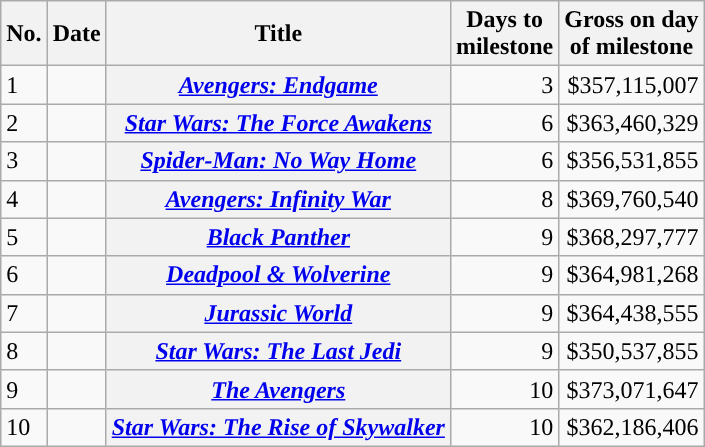<table class="wikitable">
<tr>
<th scope="col">No.</th>
<th scope="col">Date</th>
<th scope="col">Title</th>
<th scope="col">Days to <br>milestone</th>
<th scope="col">Gross on day <br>of milestone</th>
</tr>
<tr>
<td>1</td>
<td></td>
<th scope="row"><em><a href='#'>Avengers: Endgame</a></em></th>
<td style="text-align:right;">3</td>
<td style="text-align:right;">$357,115,007</td>
</tr>
<tr>
<td>2</td>
<td></td>
<th scope="row"><em><a href='#'>Star Wars: The Force Awakens</a></em></th>
<td style="text-align:right;">6</td>
<td style="text-align:right;">$363,460,329</td>
</tr>
<tr>
<td>3</td>
<td></td>
<th scope="row"><em><a href='#'>Spider-Man: No Way Home</a></em></th>
<td style="text-align:right;">6</td>
<td style="text-align:right;">$356,531,855</td>
</tr>
<tr>
<td>4</td>
<td></td>
<th scope="row"><em><a href='#'>Avengers: Infinity War</a></em></th>
<td style="text-align:right;">8</td>
<td style="text-align:right;">$369,760,540</td>
</tr>
<tr>
<td>5</td>
<td></td>
<th scope="row"><em><a href='#'>Black Panther</a></em></th>
<td style="text-align:right;">9</td>
<td style="text-align:right;">$368,297,777</td>
</tr>
<tr>
<td>6</td>
<td></td>
<th scope="row"><em><a href='#'>Deadpool & Wolverine</a></em></th>
<td style="text-align:right;">9</td>
<td style="text-align:right;">$364,981,268</td>
</tr>
<tr>
<td>7</td>
<td></td>
<th scope="row"><em><a href='#'>Jurassic World</a></em></th>
<td style="text-align:right;">9</td>
<td style="text-align:right;">$364,438,555</td>
</tr>
<tr>
<td>8</td>
<td></td>
<th scope="row"><em><a href='#'>Star Wars: The Last Jedi</a></em></th>
<td style="text-align:right;">9</td>
<td style="text-align:right;">$350,537,855</td>
</tr>
<tr>
<td>9</td>
<td></td>
<th scope="row"><em><a href='#'>The Avengers</a></em></th>
<td style="text-align:right;">10</td>
<td style="text-align:right;">$373,071,647</td>
</tr>
<tr>
<td>10</td>
<td></td>
<th scope="row"><em><a href='#'>Star Wars: The Rise of Skywalker</a></em></th>
<td style="text-align:right;">10</td>
<td style="text-align:right;">$362,186,406</td>
</tr>
</table>
